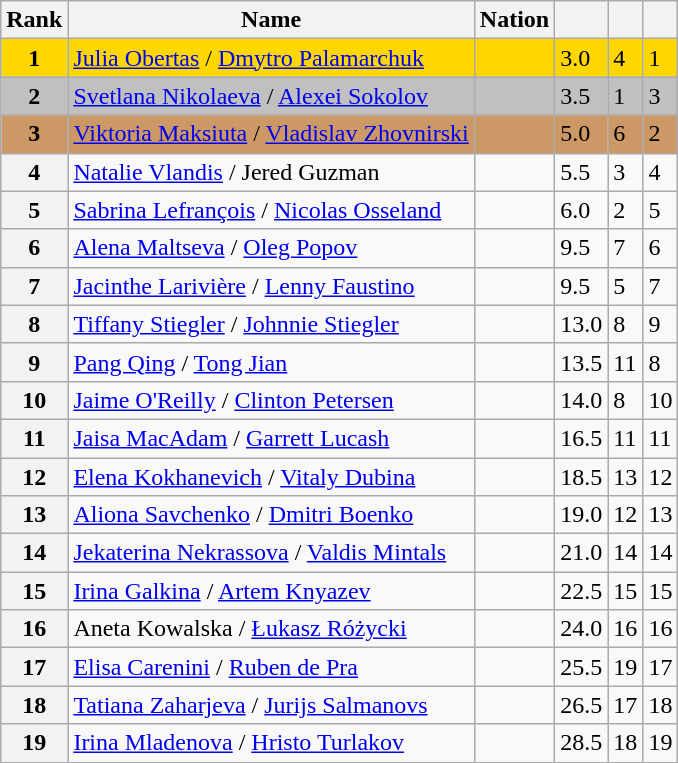<table class="wikitable sortable">
<tr>
<th>Rank</th>
<th>Name</th>
<th>Nation</th>
<th></th>
<th></th>
<th></th>
</tr>
<tr bgcolor=gold>
<td align=center><strong>1</strong></td>
<td><a href='#'>Julia Obertas</a> / <a href='#'>Dmytro Palamarchuk</a></td>
<td></td>
<td>3.0</td>
<td>4</td>
<td>1</td>
</tr>
<tr bgcolor=silver>
<td align=center><strong>2</strong></td>
<td><a href='#'>Svetlana Nikolaeva</a> / <a href='#'>Alexei Sokolov</a></td>
<td></td>
<td>3.5</td>
<td>1</td>
<td>3</td>
</tr>
<tr bgcolor=cc9966>
<td align=center><strong>3</strong></td>
<td><a href='#'>Viktoria Maksiuta</a> / <a href='#'>Vladislav Zhovnirski</a></td>
<td></td>
<td>5.0</td>
<td>6</td>
<td>2</td>
</tr>
<tr>
<th>4</th>
<td><a href='#'>Natalie Vlandis</a> / Jered Guzman</td>
<td></td>
<td>5.5</td>
<td>3</td>
<td>4</td>
</tr>
<tr>
<th>5</th>
<td><a href='#'>Sabrina Lefrançois</a> / <a href='#'>Nicolas Osseland</a></td>
<td></td>
<td>6.0</td>
<td>2</td>
<td>5</td>
</tr>
<tr>
<th>6</th>
<td><a href='#'>Alena Maltseva</a> / <a href='#'>Oleg Popov</a></td>
<td></td>
<td>9.5</td>
<td>7</td>
<td>6</td>
</tr>
<tr>
<th>7</th>
<td><a href='#'>Jacinthe Larivière</a> / <a href='#'>Lenny Faustino</a></td>
<td></td>
<td>9.5</td>
<td>5</td>
<td>7</td>
</tr>
<tr>
<th>8</th>
<td><a href='#'>Tiffany Stiegler</a> / <a href='#'>Johnnie Stiegler</a></td>
<td></td>
<td>13.0</td>
<td>8</td>
<td>9</td>
</tr>
<tr>
<th>9</th>
<td><a href='#'>Pang Qing</a> / <a href='#'>Tong Jian</a></td>
<td></td>
<td>13.5</td>
<td>11</td>
<td>8</td>
</tr>
<tr>
<th>10</th>
<td><a href='#'>Jaime O'Reilly</a> / <a href='#'>Clinton Petersen</a></td>
<td></td>
<td>14.0</td>
<td>8</td>
<td>10</td>
</tr>
<tr>
<th>11</th>
<td><a href='#'>Jaisa MacAdam</a> / <a href='#'>Garrett Lucash</a></td>
<td></td>
<td>16.5</td>
<td>11</td>
<td>11</td>
</tr>
<tr>
<th>12</th>
<td><a href='#'>Elena Kokhanevich</a> / <a href='#'>Vitaly Dubina</a></td>
<td></td>
<td>18.5</td>
<td>13</td>
<td>12</td>
</tr>
<tr>
<th>13</th>
<td><a href='#'>Aliona Savchenko</a> / <a href='#'>Dmitri Boenko</a></td>
<td></td>
<td>19.0</td>
<td>12</td>
<td>13</td>
</tr>
<tr>
<th>14</th>
<td><a href='#'>Jekaterina Nekrassova</a> / <a href='#'>Valdis Mintals</a></td>
<td></td>
<td>21.0</td>
<td>14</td>
<td>14</td>
</tr>
<tr>
<th>15</th>
<td><a href='#'>Irina Galkina</a> / <a href='#'>Artem Knyazev</a></td>
<td></td>
<td>22.5</td>
<td>15</td>
<td>15</td>
</tr>
<tr>
<th>16</th>
<td>Aneta Kowalska / <a href='#'>Łukasz Różycki</a></td>
<td></td>
<td>24.0</td>
<td>16</td>
<td>16</td>
</tr>
<tr>
<th>17</th>
<td><a href='#'>Elisa Carenini</a> / <a href='#'>Ruben de Pra</a></td>
<td></td>
<td>25.5</td>
<td>19</td>
<td>17</td>
</tr>
<tr>
<th>18</th>
<td><a href='#'>Tatiana Zaharjeva</a> / <a href='#'>Jurijs Salmanovs</a></td>
<td></td>
<td>26.5</td>
<td>17</td>
<td>18</td>
</tr>
<tr>
<th>19</th>
<td><a href='#'>Irina Mladenova</a> / <a href='#'>Hristo Turlakov</a></td>
<td></td>
<td>28.5</td>
<td>18</td>
<td>19</td>
</tr>
</table>
